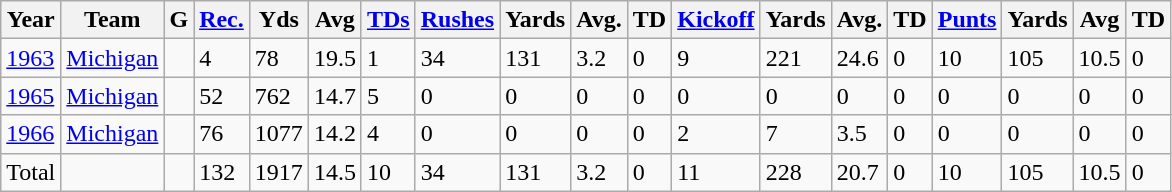<table class="wikitable">
<tr>
<th><strong>Year</strong></th>
<th><strong>Team</strong></th>
<th><strong>G</strong></th>
<th><strong><a href='#'>Rec.</a></strong></th>
<th><strong>Yds</strong></th>
<th><strong>Avg</strong></th>
<th><strong><a href='#'>TDs</a></strong></th>
<th><strong><a href='#'>Rushes</a></strong></th>
<th><strong>Yards</strong></th>
<th><strong>Avg.</strong></th>
<th><strong>TD</strong></th>
<th><strong><a href='#'>Kickoff</a></strong></th>
<th><strong>Yards</strong></th>
<th><strong>Avg.</strong></th>
<th><strong>TD</strong></th>
<th><strong><a href='#'>Punts</a></strong></th>
<th><strong>Yards</strong></th>
<th><strong>Avg</strong></th>
<th><strong>TD</strong></th>
</tr>
<tr>
<td><a href='#'>1963</a></td>
<td><a href='#'>Michigan</a></td>
<td></td>
<td>4</td>
<td>78</td>
<td>19.5</td>
<td>1</td>
<td>34</td>
<td>131</td>
<td>3.2</td>
<td>0</td>
<td>9</td>
<td>221</td>
<td>24.6</td>
<td>0</td>
<td>10</td>
<td>105</td>
<td>10.5</td>
<td>0</td>
</tr>
<tr>
<td><a href='#'>1965</a></td>
<td><a href='#'>Michigan</a></td>
<td></td>
<td>52</td>
<td>762</td>
<td>14.7</td>
<td>5</td>
<td>0</td>
<td>0</td>
<td>0</td>
<td>0</td>
<td>0</td>
<td>0</td>
<td>0</td>
<td>0</td>
<td>0</td>
<td>0</td>
<td>0</td>
<td>0</td>
</tr>
<tr>
<td><a href='#'>1966</a></td>
<td><a href='#'>Michigan</a></td>
<td></td>
<td>76</td>
<td>1077</td>
<td>14.2</td>
<td>4</td>
<td>0</td>
<td>0</td>
<td>0</td>
<td>0</td>
<td>2</td>
<td>7</td>
<td>3.5</td>
<td>0</td>
<td>0</td>
<td>0</td>
<td>0</td>
<td>0</td>
</tr>
<tr>
<td>Total</td>
<td></td>
<td></td>
<td>132</td>
<td>1917</td>
<td>14.5</td>
<td>10</td>
<td>34</td>
<td>131</td>
<td>3.2</td>
<td>0</td>
<td>11</td>
<td>228</td>
<td>20.7</td>
<td>0</td>
<td>10</td>
<td>105</td>
<td>10.5</td>
<td>0</td>
</tr>
</table>
